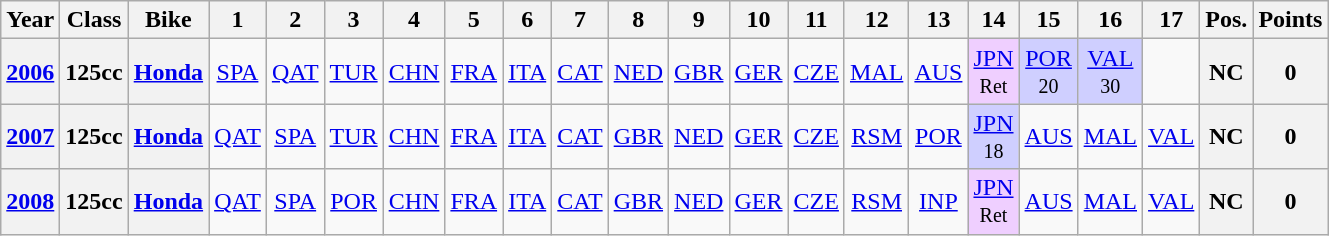<table class="wikitable" style="text-align:center">
<tr>
<th>Year</th>
<th>Class</th>
<th>Bike</th>
<th>1</th>
<th>2</th>
<th>3</th>
<th>4</th>
<th>5</th>
<th>6</th>
<th>7</th>
<th>8</th>
<th>9</th>
<th>10</th>
<th>11</th>
<th>12</th>
<th>13</th>
<th>14</th>
<th>15</th>
<th>16</th>
<th>17</th>
<th>Pos.</th>
<th>Points</th>
</tr>
<tr>
<th><a href='#'>2006</a></th>
<th>125cc</th>
<th><a href='#'>Honda</a></th>
<td><a href='#'>SPA</a></td>
<td><a href='#'>QAT</a></td>
<td><a href='#'>TUR</a></td>
<td><a href='#'>CHN</a></td>
<td><a href='#'>FRA</a></td>
<td><a href='#'>ITA</a></td>
<td><a href='#'>CAT</a></td>
<td><a href='#'>NED</a></td>
<td><a href='#'>GBR</a></td>
<td><a href='#'>GER</a></td>
<td><a href='#'>CZE</a></td>
<td><a href='#'>MAL</a></td>
<td><a href='#'>AUS</a></td>
<td style="background:#EFCFFF;"><a href='#'>JPN</a><br><small>Ret</small></td>
<td style="background:#CFCFFF;"><a href='#'>POR</a><br><small>20</small></td>
<td style="background:#CFCFFF;"><a href='#'>VAL</a><br><small>30</small></td>
<td></td>
<th>NC</th>
<th>0</th>
</tr>
<tr>
<th><a href='#'>2007</a></th>
<th>125cc</th>
<th><a href='#'>Honda</a></th>
<td><a href='#'>QAT</a></td>
<td><a href='#'>SPA</a></td>
<td><a href='#'>TUR</a></td>
<td><a href='#'>CHN</a></td>
<td><a href='#'>FRA</a></td>
<td><a href='#'>ITA</a></td>
<td><a href='#'>CAT</a></td>
<td><a href='#'>GBR</a></td>
<td><a href='#'>NED</a></td>
<td><a href='#'>GER</a></td>
<td><a href='#'>CZE</a></td>
<td><a href='#'>RSM</a></td>
<td><a href='#'>POR</a></td>
<td style="background:#CFCFFF;"><a href='#'>JPN</a><br><small>18</small></td>
<td><a href='#'>AUS</a></td>
<td><a href='#'>MAL</a></td>
<td><a href='#'>VAL</a></td>
<th>NC</th>
<th>0</th>
</tr>
<tr>
<th><a href='#'>2008</a></th>
<th>125cc</th>
<th><a href='#'>Honda</a></th>
<td><a href='#'>QAT</a></td>
<td><a href='#'>SPA</a></td>
<td><a href='#'>POR</a></td>
<td><a href='#'>CHN</a></td>
<td><a href='#'>FRA</a></td>
<td><a href='#'>ITA</a></td>
<td><a href='#'>CAT</a></td>
<td><a href='#'>GBR</a></td>
<td><a href='#'>NED</a></td>
<td><a href='#'>GER</a></td>
<td><a href='#'>CZE</a></td>
<td><a href='#'>RSM</a></td>
<td><a href='#'>INP</a></td>
<td style="background:#EFCFFF;"><a href='#'>JPN</a><br><small>Ret</small></td>
<td><a href='#'>AUS</a></td>
<td><a href='#'>MAL</a></td>
<td><a href='#'>VAL</a></td>
<th>NC</th>
<th>0</th>
</tr>
</table>
